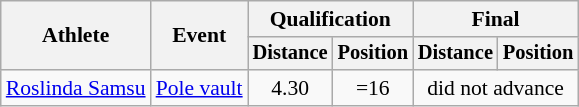<table class=wikitable style="font-size:90%">
<tr>
<th rowspan="2">Athlete</th>
<th rowspan="2">Event</th>
<th colspan="2">Qualification</th>
<th colspan="2">Final</th>
</tr>
<tr style="font-size:95%">
<th>Distance</th>
<th>Position</th>
<th>Distance</th>
<th>Position</th>
</tr>
<tr align=center>
<td align=left><a href='#'>Roslinda Samsu</a></td>
<td align=left><a href='#'>Pole vault</a></td>
<td>4.30</td>
<td>=16</td>
<td colspan=2>did not advance</td>
</tr>
</table>
